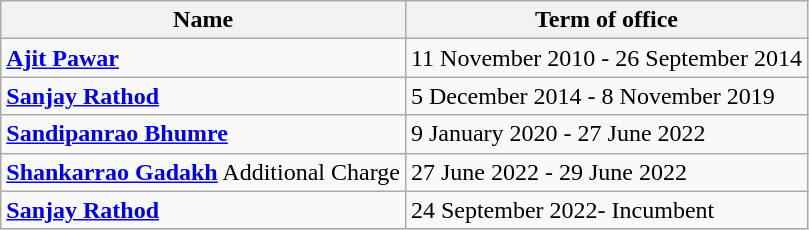<table class="wikitable">
<tr>
<th>Name</th>
<th>Term of office</th>
</tr>
<tr>
<td><strong><a href='#'>Ajit Pawar</a></strong><br></td>
<td>11 November 2010 - 26 September 2014</td>
</tr>
<tr>
<td><strong><a href='#'>Sanjay Rathod</a></strong></td>
<td>5 December 2014 - 8 November 2019</td>
</tr>
<tr>
<td><strong><a href='#'>Sandipanrao Bhumre</a></strong></td>
<td>9 January 2020 - 27 June 2022</td>
</tr>
<tr>
<td><strong><a href='#'>Shankarrao Gadakh</a></strong> Additional Charge</td>
<td>27 June 2022 - 29 June 2022</td>
</tr>
<tr>
<td><strong><a href='#'>Sanjay Rathod</a></strong></td>
<td>24 September 2022- Incumbent</td>
</tr>
</table>
